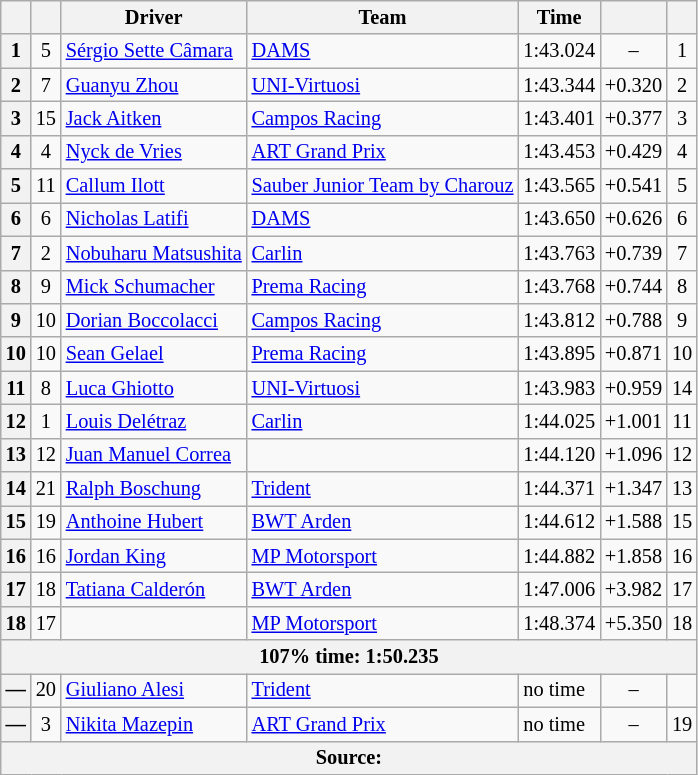<table class="wikitable" style="font-size:85%">
<tr>
<th scope="col"></th>
<th scope="col"></th>
<th scope="col">Driver</th>
<th scope="col">Team</th>
<th scope="col">Time</th>
<th scope="col"></th>
<th scope="col"></th>
</tr>
<tr>
<th scope="row">1</th>
<td align="center">5</td>
<td> <a href='#'>Sérgio Sette Câmara</a></td>
<td><a href='#'>DAMS</a></td>
<td>1:43.024</td>
<td align="center">–</td>
<td align="center">1</td>
</tr>
<tr>
<th scope="row">2</th>
<td align="center">7</td>
<td> <a href='#'>Guanyu Zhou</a></td>
<td><a href='#'>UNI-Virtuosi</a></td>
<td>1:43.344</td>
<td align="center">+0.320</td>
<td align="center">2</td>
</tr>
<tr>
<th scope="row">3</th>
<td align="center">15</td>
<td> <a href='#'>Jack Aitken</a></td>
<td><a href='#'>Campos Racing</a></td>
<td>1:43.401</td>
<td align="center">+0.377</td>
<td align="center">3</td>
</tr>
<tr>
<th scope="row">4</th>
<td align="center">4</td>
<td> <a href='#'>Nyck de Vries</a></td>
<td><a href='#'>ART Grand Prix</a></td>
<td>1:43.453</td>
<td align="center">+0.429</td>
<td align="center">4</td>
</tr>
<tr>
<th scope="row">5</th>
<td align="center">11</td>
<td> <a href='#'>Callum Ilott</a></td>
<td><a href='#'>Sauber Junior Team by Charouz</a></td>
<td>1:43.565</td>
<td align="center">+0.541</td>
<td align="center">5</td>
</tr>
<tr>
<th scope="row">6</th>
<td align="center">6</td>
<td> <a href='#'>Nicholas Latifi</a></td>
<td><a href='#'>DAMS</a></td>
<td>1:43.650</td>
<td align="center">+0.626</td>
<td align="center">6</td>
</tr>
<tr>
<th scope="row">7</th>
<td align="center">2</td>
<td> <a href='#'>Nobuharu Matsushita</a></td>
<td><a href='#'>Carlin</a></td>
<td>1:43.763</td>
<td align="center">+0.739</td>
<td align="center">7</td>
</tr>
<tr>
<th scope="row">8</th>
<td align="center">9</td>
<td> <a href='#'>Mick Schumacher</a></td>
<td><a href='#'>Prema Racing</a></td>
<td>1:43.768</td>
<td align="center">+0.744</td>
<td align="center">8</td>
</tr>
<tr>
<th scope="row">9</th>
<td align="center">10</td>
<td> <a href='#'>Dorian Boccolacci</a></td>
<td><a href='#'>Campos Racing</a></td>
<td>1:43.812</td>
<td align="center">+0.788</td>
<td align="center">9</td>
</tr>
<tr>
<th scope="row">10</th>
<td align="center">10</td>
<td> <a href='#'>Sean Gelael</a></td>
<td><a href='#'>Prema Racing</a></td>
<td>1:43.895</td>
<td align="center">+0.871</td>
<td align="center">10</td>
</tr>
<tr>
<th scope="row">11</th>
<td align="center">8</td>
<td> <a href='#'>Luca Ghiotto</a></td>
<td><a href='#'>UNI-Virtuosi</a></td>
<td>1:43.983</td>
<td align="center">+0.959</td>
<td align="center">14</td>
</tr>
<tr>
<th scope="row">12</th>
<td align="center">1</td>
<td> <a href='#'>Louis Delétraz</a></td>
<td><a href='#'>Carlin</a></td>
<td>1:44.025</td>
<td align="center">+1.001</td>
<td align="center">11</td>
</tr>
<tr>
<th scope="row">13</th>
<td align="center">12</td>
<td> <a href='#'>Juan Manuel Correa</a></td>
<td></td>
<td>1:44.120</td>
<td align="center">+1.096</td>
<td align="center">12</td>
</tr>
<tr>
<th scope="row">14</th>
<td align="center">21</td>
<td> <a href='#'>Ralph Boschung</a></td>
<td><a href='#'>Trident</a></td>
<td>1:44.371</td>
<td align="center">+1.347</td>
<td align="center">13</td>
</tr>
<tr>
<th scope="row">15</th>
<td align="center">19</td>
<td> <a href='#'>Anthoine Hubert</a></td>
<td><a href='#'>BWT Arden</a></td>
<td>1:44.612</td>
<td align="center">+1.588</td>
<td align="center">15</td>
</tr>
<tr>
<th scope="row">16</th>
<td align="center">16</td>
<td> <a href='#'>Jordan King</a></td>
<td><a href='#'>MP Motorsport</a></td>
<td>1:44.882</td>
<td align="center">+1.858</td>
<td align="center">16</td>
</tr>
<tr>
<th scope="row">17</th>
<td align="center">18</td>
<td> <a href='#'>Tatiana Calderón</a></td>
<td><a href='#'>BWT Arden</a></td>
<td>1:47.006</td>
<td align="center">+3.982</td>
<td align="center">17</td>
</tr>
<tr>
<th scope="row">18</th>
<td align="center">17</td>
<td></td>
<td><a href='#'>MP Motorsport</a></td>
<td>1:48.374</td>
<td align="center">+5.350</td>
<td align="center">18</td>
</tr>
<tr>
<th colspan="7">107% time: 1:50.235</th>
</tr>
<tr>
<th scope="row">—</th>
<td align="center">20</td>
<td> <a href='#'>Giuliano Alesi</a></td>
<td><a href='#'>Trident</a></td>
<td>no time</td>
<td align="center">–</td>
<td align="center"></td>
</tr>
<tr>
<th scope="row">—</th>
<td align="center">3</td>
<td> <a href='#'>Nikita Mazepin</a></td>
<td><a href='#'>ART Grand Prix</a></td>
<td>no time</td>
<td align="center">–</td>
<td align="center">19</td>
</tr>
<tr>
<th colspan="7">Source:</th>
</tr>
</table>
